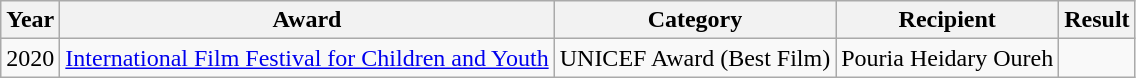<table class="wikitable sortable">
<tr>
<th>Year</th>
<th>Award</th>
<th>Category</th>
<th>Recipient</th>
<th>Result</th>
</tr>
<tr>
<td>2020</td>
<td><a href='#'>International Film Festival for Children and Youth</a></td>
<td>UNICEF Award (Best Film)</td>
<td>Pouria Heidary Oureh</td>
<td></td>
</tr>
</table>
